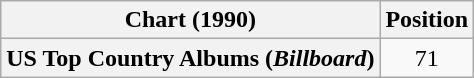<table class="wikitable plainrowheaders" style="text-align:center">
<tr>
<th scope="col">Chart (1990)</th>
<th scope="col">Position</th>
</tr>
<tr>
<th scope="row">US Top Country Albums (<em>Billboard</em>)</th>
<td>71</td>
</tr>
</table>
